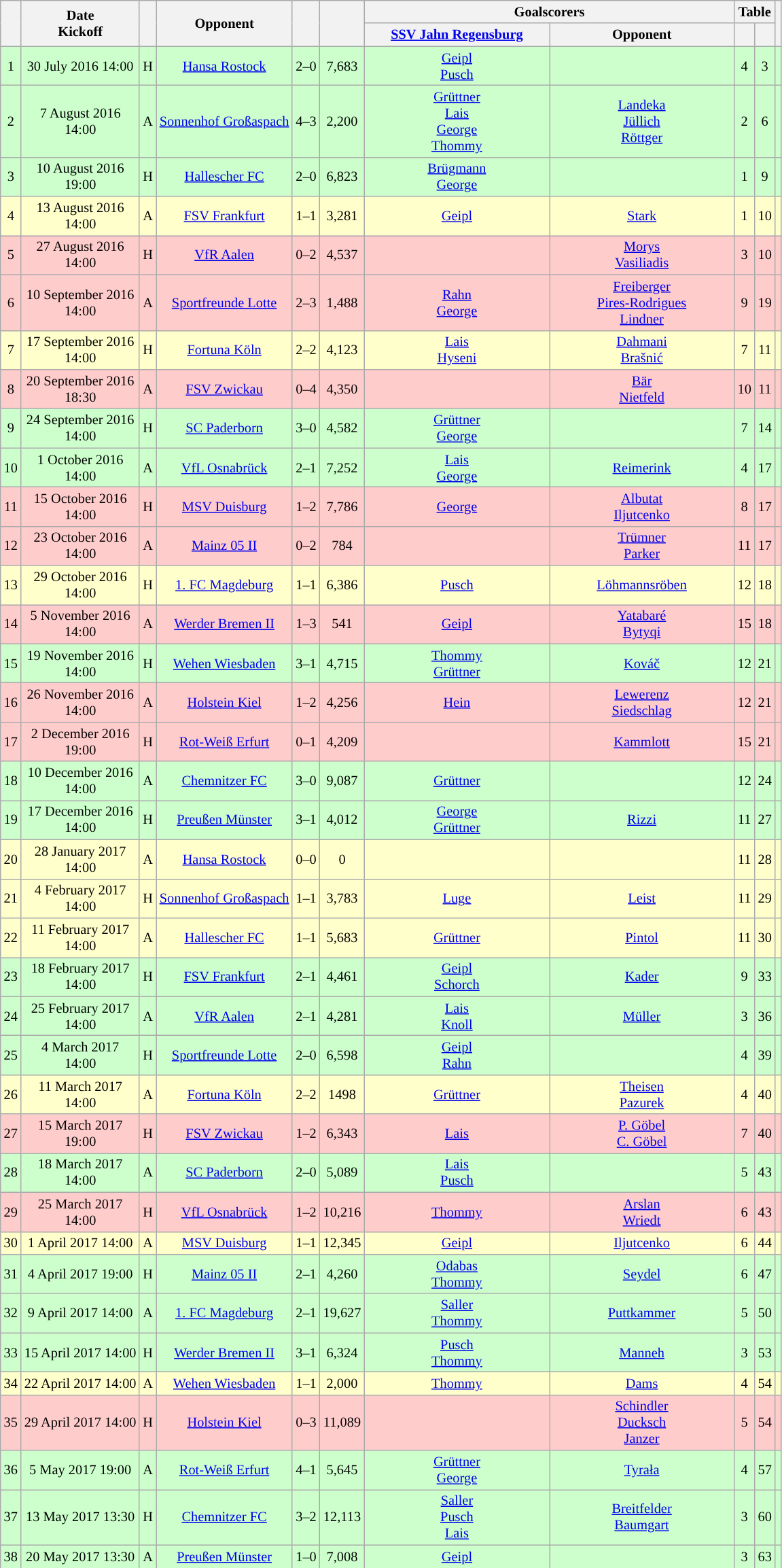<table class="wikitable" Style="text-align: center;font-size:85%">
<tr>
<th rowspan="2"></th>
<th rowspan="2" style="width:110px">Date<br>Kickoff</th>
<th rowspan="2"></th>
<th rowspan="2">Opponent</th>
<th rowspan="2"><br></th>
<th rowspan="2"></th>
<th colspan="2">Goalscorers</th>
<th colspan="2">Table</th>
<th rowspan="2"></th>
</tr>
<tr>
<th style="width:175px"><a href='#'>SSV Jahn Regensburg</a></th>
<th style="width:175px">Opponent</th>
<th></th>
<th></th>
</tr>
<tr style="background:#CCFFCC">
<td>1</td>
<td>30 July 2016 14:00</td>
<td>H</td>
<td><a href='#'>Hansa Rostock</a></td>
<td>2–0</td>
<td>7,683</td>
<td><a href='#'>Geipl</a> <br><a href='#'>Pusch</a> </td>
<td></td>
<td>4</td>
<td>3</td>
<td></td>
</tr>
<tr style="background:#CCFFCC">
<td>2</td>
<td>7 August 2016 14:00</td>
<td>A</td>
<td><a href='#'>Sonnenhof Großaspach</a></td>
<td>4–3</td>
<td>2,200</td>
<td><a href='#'>Grüttner</a> <br><a href='#'>Lais</a> <br><a href='#'>George</a> <br><a href='#'>Thommy</a> </td>
<td><a href='#'>Landeka</a> <br><a href='#'>Jüllich</a> <br><a href='#'>Röttger</a> </td>
<td>2</td>
<td>6</td>
<td></td>
</tr>
<tr style="background:#CCFFCC">
<td>3</td>
<td>10 August 2016 19:00</td>
<td>H</td>
<td><a href='#'>Hallescher FC</a></td>
<td>2–0</td>
<td>6,823</td>
<td><a href='#'>Brügmann</a> <br><a href='#'>George</a> </td>
<td></td>
<td>1</td>
<td>9</td>
<td></td>
</tr>
<tr style="background:#FFFFCC">
<td>4</td>
<td>13 August 2016 14:00</td>
<td>A</td>
<td><a href='#'>FSV Frankfurt</a></td>
<td>1–1</td>
<td>3,281</td>
<td><a href='#'>Geipl</a> </td>
<td><a href='#'>Stark</a> </td>
<td>1</td>
<td>10</td>
<td></td>
</tr>
<tr style="background:#FFCCCC">
<td>5</td>
<td>27 August 2016 14:00</td>
<td>H</td>
<td><a href='#'>VfR Aalen</a></td>
<td>0–2</td>
<td>4,537</td>
<td></td>
<td><a href='#'>Morys</a> <br> <a href='#'>Vasiliadis</a> </td>
<td>3</td>
<td>10</td>
<td></td>
</tr>
<tr style="background:#FFCCCC">
<td>6</td>
<td>10 September 2016 14:00</td>
<td>A</td>
<td><a href='#'>Sportfreunde Lotte</a></td>
<td>2–3</td>
<td>1,488</td>
<td><a href='#'>Rahn</a> <br> <a href='#'>George</a> </td>
<td><a href='#'>Freiberger</a> <br> <a href='#'>Pires-Rodrigues</a> <br> <a href='#'>Lindner</a> </td>
<td>9</td>
<td>19</td>
<td></td>
</tr>
<tr style="background:#FFFFCC">
<td>7</td>
<td>17 September 2016 14:00</td>
<td>H</td>
<td><a href='#'>Fortuna Köln</a></td>
<td>2–2</td>
<td>4,123</td>
<td><a href='#'>Lais</a> <br> <a href='#'>Hyseni</a> </td>
<td><a href='#'>Dahmani</a> <br> <a href='#'>Brašnić</a> </td>
<td>7</td>
<td>11</td>
<td></td>
</tr>
<tr style="background:#FFCCCC">
<td>8</td>
<td>20 September 2016 18:30</td>
<td>A</td>
<td><a href='#'>FSV Zwickau</a></td>
<td>0–4</td>
<td>4,350</td>
<td></td>
<td><a href='#'>Bär</a> <br> <a href='#'>Nietfeld</a> </td>
<td>10</td>
<td>11</td>
<td></td>
</tr>
<tr style="background:#CCFFCC">
<td>9</td>
<td>24 September 2016 14:00</td>
<td>H</td>
<td><a href='#'>SC Paderborn</a></td>
<td>3–0</td>
<td>4,582</td>
<td><a href='#'>Grüttner</a> <br> <a href='#'>George</a> </td>
<td></td>
<td>7</td>
<td>14</td>
<td></td>
</tr>
<tr style="background:#CCFFCC">
<td>10</td>
<td>1 October 2016 14:00</td>
<td>A</td>
<td><a href='#'>VfL Osnabrück</a></td>
<td>2–1</td>
<td>7,252</td>
<td><a href='#'>Lais</a> <br> <a href='#'>George</a> </td>
<td><a href='#'>Reimerink</a> </td>
<td>4</td>
<td>17</td>
<td></td>
</tr>
<tr style="background:#FFCCCC">
<td>11</td>
<td>15 October 2016 14:00</td>
<td>H</td>
<td><a href='#'>MSV Duisburg</a></td>
<td>1–2</td>
<td>7,786</td>
<td><a href='#'>George</a> </td>
<td><a href='#'>Albutat</a> <br> <a href='#'>Iljutcenko</a> </td>
<td>8</td>
<td>17</td>
<td></td>
</tr>
<tr style="background:#FFCCCC">
<td>12</td>
<td>23 October 2016 14:00</td>
<td>A</td>
<td><a href='#'>Mainz 05 II</a></td>
<td>0–2</td>
<td>784</td>
<td></td>
<td><a href='#'>Trümner</a> <br> <a href='#'>Parker</a> </td>
<td>11</td>
<td>17</td>
<td></td>
</tr>
<tr style="background:#FFFFCC">
<td>13</td>
<td>29 October 2016 14:00</td>
<td>H</td>
<td><a href='#'>1. FC Magdeburg</a></td>
<td>1–1</td>
<td>6,386</td>
<td><a href='#'>Pusch</a> </td>
<td><a href='#'>Löhmannsröben</a> </td>
<td>12</td>
<td>18</td>
<td></td>
</tr>
<tr style="background:#FFCCCC">
<td>14</td>
<td>5 November 2016 14:00</td>
<td>A</td>
<td><a href='#'>Werder Bremen II</a></td>
<td>1–3</td>
<td>541</td>
<td><a href='#'>Geipl</a> </td>
<td><a href='#'>Yatabaré</a> <br><a href='#'>Bytyqi</a> </td>
<td>15</td>
<td>18</td>
<td></td>
</tr>
<tr style="background:#CCFFCC">
<td>15</td>
<td>19 November 2016 14:00</td>
<td>H</td>
<td><a href='#'>Wehen Wiesbaden</a></td>
<td>3–1</td>
<td>4,715</td>
<td><a href='#'>Thommy</a> <br><a href='#'>Grüttner</a> </td>
<td><a href='#'>Kováč</a> </td>
<td>12</td>
<td>21</td>
<td></td>
</tr>
<tr style="background:#FFCCCC">
<td>16</td>
<td>26 November 2016 14:00</td>
<td>A</td>
<td><a href='#'>Holstein Kiel</a></td>
<td>1–2</td>
<td>4,256</td>
<td><a href='#'>Hein</a> </td>
<td><a href='#'>Lewerenz</a> <br><a href='#'>Siedschlag</a> </td>
<td>12</td>
<td>21</td>
<td></td>
</tr>
<tr style="background:#FFCCCC">
<td>17</td>
<td>2 December 2016 19:00</td>
<td>H</td>
<td><a href='#'>Rot-Weiß Erfurt</a></td>
<td>0–1</td>
<td>4,209</td>
<td></td>
<td><a href='#'>Kammlott</a> </td>
<td>15</td>
<td>21</td>
<td></td>
</tr>
<tr style="background:#CCFFCC">
<td>18</td>
<td>10 December 2016 14:00</td>
<td>A</td>
<td><a href='#'>Chemnitzer FC</a></td>
<td>3–0</td>
<td>9,087</td>
<td><a href='#'>Grüttner</a> </td>
<td></td>
<td>12</td>
<td>24</td>
<td></td>
</tr>
<tr style="background:#CCFFCC">
<td>19</td>
<td>17 December 2016 14:00</td>
<td>H</td>
<td><a href='#'>Preußen Münster</a></td>
<td>3–1</td>
<td>4,012</td>
<td><a href='#'>George</a> <br> <a href='#'>Grüttner</a> </td>
<td><a href='#'>Rizzi</a> </td>
<td>11</td>
<td>27</td>
<td></td>
</tr>
<tr style="background:#FFFFCC">
<td>20</td>
<td>28 January 2017 14:00</td>
<td>A</td>
<td><a href='#'>Hansa Rostock</a></td>
<td>0–0</td>
<td>0</td>
<td></td>
<td></td>
<td>11</td>
<td>28</td>
<td></td>
</tr>
<tr style="background:#FFFFCC">
<td>21</td>
<td>4 February 2017 14:00</td>
<td>H</td>
<td><a href='#'>Sonnenhof Großaspach</a></td>
<td>1–1</td>
<td>3,783</td>
<td><a href='#'>Luge</a> </td>
<td><a href='#'>Leist</a> </td>
<td>11</td>
<td>29</td>
<td></td>
</tr>
<tr style="background:#FFFFCC">
<td>22</td>
<td>11 February 2017 14:00</td>
<td>A</td>
<td><a href='#'>Hallescher FC</a></td>
<td>1–1</td>
<td>5,683</td>
<td><a href='#'>Grüttner</a> </td>
<td><a href='#'>Pintol</a> </td>
<td>11</td>
<td>30</td>
<td></td>
</tr>
<tr style="background:#CCFFCC">
<td>23</td>
<td>18 February 2017 14:00</td>
<td>H</td>
<td><a href='#'>FSV Frankfurt</a></td>
<td>2–1</td>
<td>4,461</td>
<td><a href='#'>Geipl</a> <br> <a href='#'>Schorch</a> </td>
<td><a href='#'>Kader</a> </td>
<td>9</td>
<td>33</td>
<td></td>
</tr>
<tr style="background:#CCFFCC">
<td>24</td>
<td>25 February 2017 14:00</td>
<td>A</td>
<td><a href='#'>VfR Aalen</a></td>
<td>2–1</td>
<td>4,281</td>
<td><a href='#'>Lais</a> <br> <a href='#'>Knoll</a> </td>
<td><a href='#'>Müller</a> </td>
<td>3</td>
<td>36</td>
<td></td>
</tr>
<tr style="background:#CCFFCC">
<td>25</td>
<td>4 March 2017 14:00</td>
<td>H</td>
<td><a href='#'>Sportfreunde Lotte</a></td>
<td>2–0</td>
<td>6,598</td>
<td><a href='#'>Geipl</a> <br> <a href='#'>Rahn</a> </td>
<td></td>
<td>4</td>
<td>39</td>
<td></td>
</tr>
<tr style="background:#FFFFCC">
<td>26</td>
<td>11 March 2017 14:00</td>
<td>A</td>
<td><a href='#'>Fortuna Köln</a></td>
<td>2–2</td>
<td>1498</td>
<td><a href='#'>Grüttner</a> </td>
<td><a href='#'>Theisen</a> <br> <a href='#'>Pazurek</a> </td>
<td>4</td>
<td>40</td>
<td></td>
</tr>
<tr style="background:#FFCCCC">
<td>27</td>
<td>15 March 2017 19:00</td>
<td>H</td>
<td><a href='#'>FSV Zwickau</a></td>
<td>1–2</td>
<td>6,343</td>
<td><a href='#'>Lais</a> </td>
<td><a href='#'>P. Göbel</a> <br> <a href='#'>C. Göbel</a> </td>
<td>7</td>
<td>40</td>
<td></td>
</tr>
<tr style="background:#CCFFCC">
<td>28</td>
<td>18 March 2017 14:00</td>
<td>A</td>
<td><a href='#'>SC Paderborn</a></td>
<td>2–0</td>
<td>5,089</td>
<td><a href='#'>Lais</a> <br> <a href='#'>Pusch</a> </td>
<td></td>
<td>5</td>
<td>43</td>
<td></td>
</tr>
<tr style="background:#FFCCCC">
<td>29</td>
<td>25 March 2017 14:00</td>
<td>H</td>
<td><a href='#'>VfL Osnabrück</a></td>
<td>1–2</td>
<td>10,216</td>
<td><a href='#'>Thommy</a> </td>
<td><a href='#'>Arslan</a> <br> <a href='#'>Wriedt</a> </td>
<td>6</td>
<td>43</td>
<td></td>
</tr>
<tr style="background:#FFFFCC">
<td>30</td>
<td>1 April 2017 14:00</td>
<td>A</td>
<td><a href='#'>MSV Duisburg</a></td>
<td>1–1</td>
<td>12,345</td>
<td><a href='#'>Geipl</a> </td>
<td><a href='#'>Iljutcenko</a> </td>
<td>6</td>
<td>44</td>
<td></td>
</tr>
<tr style="background:#CCFFCC">
<td>31</td>
<td>4 April 2017 19:00</td>
<td>H</td>
<td><a href='#'>Mainz 05 II</a></td>
<td>2–1</td>
<td>4,260</td>
<td><a href='#'>Odabas</a> <br> <a href='#'>Thommy</a> </td>
<td><a href='#'>Seydel</a> </td>
<td>6</td>
<td>47</td>
<td></td>
</tr>
<tr style="background:#CCFFCC">
<td>32</td>
<td>9 April 2017 14:00</td>
<td>A</td>
<td><a href='#'>1. FC Magdeburg</a></td>
<td>2–1</td>
<td>19,627</td>
<td><a href='#'>Saller</a> <br> <a href='#'>Thommy</a> </td>
<td><a href='#'>Puttkammer</a> </td>
<td>5</td>
<td>50</td>
<td></td>
</tr>
<tr style="background:#CCFFCC">
<td>33</td>
<td>15 April 2017 14:00</td>
<td>H</td>
<td><a href='#'>Werder Bremen II</a></td>
<td>3–1</td>
<td>6,324</td>
<td><a href='#'>Pusch</a> <br> <a href='#'>Thommy</a> </td>
<td><a href='#'>Manneh</a> </td>
<td>3</td>
<td>53</td>
<td></td>
</tr>
<tr style="background:#FFFFCC">
<td>34</td>
<td>22 April 2017 14:00</td>
<td>A</td>
<td><a href='#'>Wehen Wiesbaden</a></td>
<td>1–1</td>
<td>2,000</td>
<td><a href='#'>Thommy</a> </td>
<td><a href='#'>Dams</a> </td>
<td>4</td>
<td>54</td>
<td></td>
</tr>
<tr style="background:#FFCCCC">
<td>35</td>
<td>29 April 2017 14:00</td>
<td>H</td>
<td><a href='#'>Holstein Kiel</a></td>
<td>0–3</td>
<td>11,089</td>
<td></td>
<td><a href='#'>Schindler</a> <br> <a href='#'>Ducksch</a> <br> <a href='#'>Janzer</a> </td>
<td>5</td>
<td>54</td>
<td></td>
</tr>
<tr style="background:#CCFFCC">
<td>36</td>
<td>5 May 2017 19:00</td>
<td>A</td>
<td><a href='#'>Rot-Weiß Erfurt</a></td>
<td>4–1</td>
<td>5,645</td>
<td><a href='#'>Grüttner</a> <br> <a href='#'>George</a> </td>
<td><a href='#'>Tyrała</a> </td>
<td>4</td>
<td>57</td>
<td></td>
</tr>
<tr style="background:#CCFFCC">
<td>37</td>
<td>13 May 2017 13:30</td>
<td>H</td>
<td><a href='#'>Chemnitzer FC</a></td>
<td>3–2</td>
<td>12,113</td>
<td><a href='#'>Saller</a> <br> <a href='#'>Pusch</a> <br> <a href='#'>Lais</a> </td>
<td><a href='#'>Breitfelder</a> <br> <a href='#'>Baumgart</a> </td>
<td>3</td>
<td>60</td>
<td></td>
</tr>
<tr style="background:#CCFFCC">
<td>38</td>
<td>20 May 2017 13:30</td>
<td>A</td>
<td><a href='#'>Preußen Münster</a></td>
<td>1–0</td>
<td>7,008</td>
<td><a href='#'>Geipl</a> </td>
<td></td>
<td>3</td>
<td>63</td>
<td></td>
</tr>
</table>
